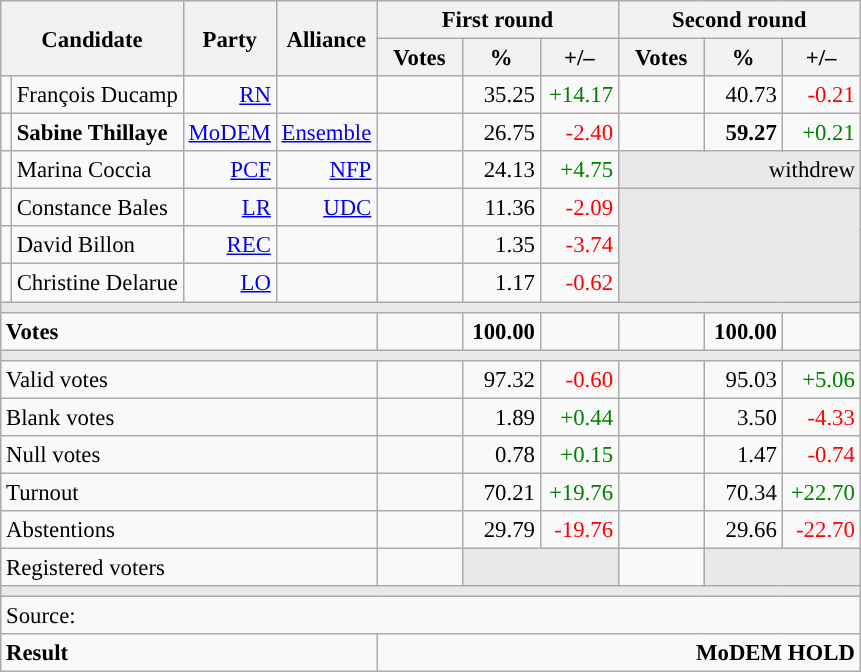<table class="wikitable" style="text-align:right;font-size:95%;">
<tr>
<th rowspan="2" colspan="2">Candidate</th>
<th colspan="1" rowspan="2">Party</th>
<th colspan="1" rowspan="2">Alliance</th>
<th colspan="3">First round</th>
<th colspan="3">Second round</th>
</tr>
<tr>
<th style="width:50px;">Votes</th>
<th style="width:45px;">%</th>
<th style="width:45px;">+/–</th>
<th style="width:50px;">Votes</th>
<th style="width:45px;">%</th>
<th style="width:45px;">+/–</th>
</tr>
<tr>
<td style="color:inherit;background:"></td>
<td style="text-align:left;">François Ducamp</td>
<td><a href='#'>RN</a></td>
<td></td>
<td></td>
<td>35.25</td>
<td style="color:green;">+14.17</td>
<td></td>
<td>40.73</td>
<td style="color:red;">-0.21</td>
</tr>
<tr>
<td style="color:inherit;background:"></td>
<td style="text-align:left;"><strong>Sabine Thillaye</strong></td>
<td><a href='#'>MoDEM</a></td>
<td><a href='#'>Ensemble</a></td>
<td></td>
<td>26.75</td>
<td style="color:red;">-2.40</td>
<td><strong></strong></td>
<td><strong>59.27</strong></td>
<td style="color:green;">+0.21</td>
</tr>
<tr>
<td style="color:inherit;background:"></td>
<td style="text-align:left;">Marina Coccia</td>
<td><a href='#'>PCF</a></td>
<td><a href='#'>NFP</a></td>
<td></td>
<td>24.13</td>
<td style="color:green;">+4.75</td>
<td colspan="3" style="background:#E9E9E9;">withdrew</td>
</tr>
<tr>
<td style="color:inherit;background:"></td>
<td style="text-align:left;">Constance Bales</td>
<td><a href='#'>LR</a></td>
<td><a href='#'>UDC</a></td>
<td></td>
<td>11.36</td>
<td style="color:red;">-2.09</td>
<td colspan="3" rowspan="3" style="background:#E9E9E9;"></td>
</tr>
<tr>
<td style="color:inherit;background:"></td>
<td style="text-align:left;">David Billon</td>
<td><a href='#'>REC</a></td>
<td></td>
<td></td>
<td>1.35</td>
<td style="color:red;">-3.74</td>
</tr>
<tr>
<td style="color:inherit;background:"></td>
<td style="text-align:left;">Christine Delarue</td>
<td><a href='#'>LO</a></td>
<td></td>
<td></td>
<td>1.17</td>
<td style="color:red;">-0.62</td>
</tr>
<tr>
<td colspan="10" style="background:#E9E9E9;"></td>
</tr>
<tr style="font-weight:bold;">
<td colspan="4" style="text-align:left;">Votes</td>
<td></td>
<td>100.00</td>
<td></td>
<td></td>
<td>100.00</td>
<td></td>
</tr>
<tr>
<td colspan="10" style="background:#E9E9E9;"></td>
</tr>
<tr>
<td colspan="4" style="text-align:left;">Valid votes</td>
<td></td>
<td>97.32</td>
<td style="color:red;">-0.60</td>
<td></td>
<td>95.03</td>
<td style="color:green;">+5.06</td>
</tr>
<tr>
<td colspan="4" style="text-align:left;">Blank votes</td>
<td></td>
<td>1.89</td>
<td style="color:green;">+0.44</td>
<td></td>
<td>3.50</td>
<td style="color:red;">-4.33</td>
</tr>
<tr>
<td colspan="4" style="text-align:left;">Null votes</td>
<td></td>
<td>0.78</td>
<td style="color:green;">+0.15</td>
<td></td>
<td>1.47</td>
<td style="color:red;">-0.74</td>
</tr>
<tr>
<td colspan="4" style="text-align:left;">Turnout</td>
<td></td>
<td>70.21</td>
<td style="color:green;">+19.76</td>
<td></td>
<td>70.34</td>
<td style="color:green;">+22.70</td>
</tr>
<tr>
<td colspan="4" style="text-align:left;">Abstentions</td>
<td></td>
<td>29.79</td>
<td style="color:red;">-19.76</td>
<td></td>
<td>29.66</td>
<td style="color:red;">-22.70</td>
</tr>
<tr>
<td colspan="4" style="text-align:left;">Registered voters</td>
<td></td>
<td colspan="2" style="background:#E9E9E9;"></td>
<td></td>
<td colspan="2" style="background:#E9E9E9;"></td>
</tr>
<tr>
<td colspan="10" style="background:#E9E9E9;"></td>
</tr>
<tr>
<td colspan="10" style="text-align:left;">Source: </td>
</tr>
<tr style="font-weight:bold">
<td colspan="4" style="text-align:left;">Result</td>
<td colspan="6" style="background-color:">MoDEM HOLD</td>
</tr>
</table>
